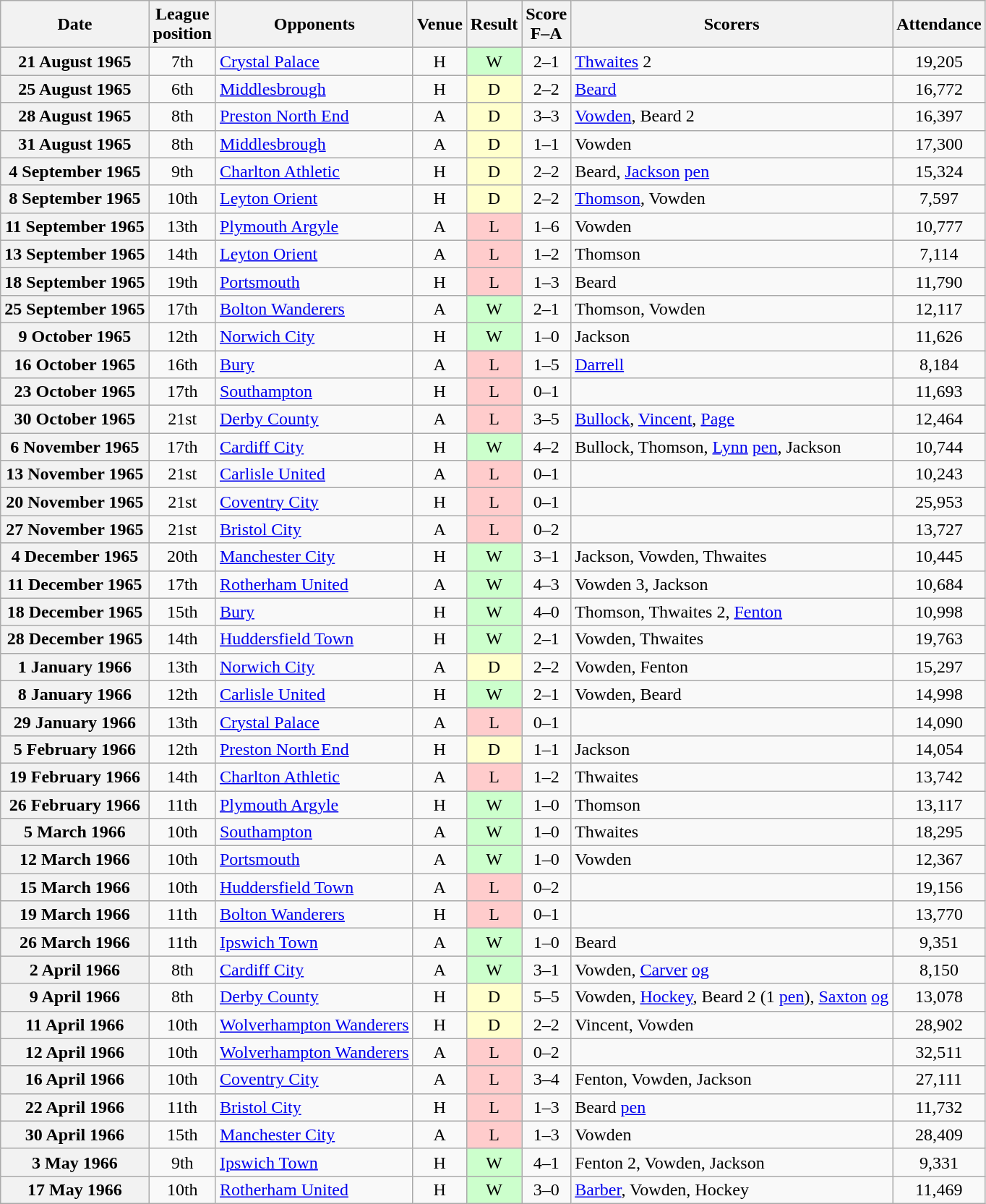<table class="wikitable plainrowheaders" style="text-align:center">
<tr>
<th scope="col">Date</th>
<th scope="col">League<br>position</th>
<th scope="col">Opponents</th>
<th scope="col">Venue</th>
<th scope="col">Result</th>
<th scope="col">Score<br>F–A</th>
<th scope="col">Scorers</th>
<th scope="col">Attendance</th>
</tr>
<tr>
<th scope="row">21 August 1965</th>
<td>7th</td>
<td align="left"><a href='#'>Crystal Palace</a></td>
<td>H</td>
<td style=background:#cfc>W</td>
<td>2–1</td>
<td align="left"><a href='#'>Thwaites</a> 2</td>
<td>19,205</td>
</tr>
<tr>
<th scope="row">25 August 1965</th>
<td>6th</td>
<td align="left"><a href='#'>Middlesbrough</a></td>
<td>H</td>
<td style=background:#ffc>D</td>
<td>2–2</td>
<td align="left"><a href='#'>Beard</a></td>
<td>16,772</td>
</tr>
<tr>
<th scope="row">28 August 1965</th>
<td>8th</td>
<td align="left"><a href='#'>Preston North End</a></td>
<td>A</td>
<td style=background:#ffc>D</td>
<td>3–3</td>
<td align="left"><a href='#'>Vowden</a>, Beard 2</td>
<td>16,397</td>
</tr>
<tr>
<th scope="row">31 August 1965</th>
<td>8th</td>
<td align="left"><a href='#'>Middlesbrough</a></td>
<td>A</td>
<td style=background:#ffc>D</td>
<td>1–1</td>
<td align="left">Vowden</td>
<td>17,300</td>
</tr>
<tr>
<th scope="row">4 September 1965</th>
<td>9th</td>
<td align="left"><a href='#'>Charlton Athletic</a></td>
<td>H</td>
<td style=background:#ffc>D</td>
<td>2–2</td>
<td align="left">Beard, <a href='#'>Jackson</a> <a href='#'>pen</a></td>
<td>15,324</td>
</tr>
<tr>
<th scope="row">8 September 1965</th>
<td>10th</td>
<td align="left"><a href='#'>Leyton Orient</a></td>
<td>H</td>
<td style=background:#ffc>D</td>
<td>2–2</td>
<td align="left"><a href='#'>Thomson</a>, Vowden</td>
<td>7,597</td>
</tr>
<tr>
<th scope="row">11 September 1965</th>
<td>13th</td>
<td align="left"><a href='#'>Plymouth Argyle</a></td>
<td>A</td>
<td style=background:#fcc>L</td>
<td>1–6</td>
<td align="left">Vowden</td>
<td>10,777</td>
</tr>
<tr>
<th scope="row">13 September 1965</th>
<td>14th</td>
<td align="left"><a href='#'>Leyton Orient</a></td>
<td>A</td>
<td style=background:#fcc>L</td>
<td>1–2</td>
<td align="left">Thomson</td>
<td>7,114</td>
</tr>
<tr>
<th scope="row">18 September 1965</th>
<td>19th</td>
<td align="left"><a href='#'>Portsmouth</a></td>
<td>H</td>
<td style=background:#fcc>L</td>
<td>1–3</td>
<td align="left">Beard</td>
<td>11,790</td>
</tr>
<tr>
<th scope="row">25 September 1965</th>
<td>17th</td>
<td align="left"><a href='#'>Bolton Wanderers</a></td>
<td>A</td>
<td style=background:#cfc>W</td>
<td>2–1</td>
<td align="left">Thomson, Vowden</td>
<td>12,117</td>
</tr>
<tr>
<th scope="row">9 October 1965</th>
<td>12th</td>
<td align="left"><a href='#'>Norwich City</a></td>
<td>H</td>
<td style=background:#cfc>W</td>
<td>1–0</td>
<td align="left">Jackson</td>
<td>11,626</td>
</tr>
<tr>
<th scope="row">16 October 1965</th>
<td>16th</td>
<td align="left"><a href='#'>Bury</a></td>
<td>A</td>
<td style=background:#fcc>L</td>
<td>1–5</td>
<td align="left"><a href='#'>Darrell</a></td>
<td>8,184</td>
</tr>
<tr>
<th scope="row">23 October 1965</th>
<td>17th</td>
<td align="left"><a href='#'>Southampton</a></td>
<td>H</td>
<td style=background:#fcc>L</td>
<td>0–1</td>
<td></td>
<td>11,693</td>
</tr>
<tr>
<th scope="row">30 October 1965</th>
<td>21st</td>
<td align="left"><a href='#'>Derby County</a></td>
<td>A</td>
<td style=background:#fcc>L</td>
<td>3–5</td>
<td align="left"><a href='#'>Bullock</a>, <a href='#'>Vincent</a>, <a href='#'>Page</a></td>
<td>12,464</td>
</tr>
<tr>
<th scope="row">6 November 1965</th>
<td>17th</td>
<td align="left"><a href='#'>Cardiff City</a></td>
<td>H</td>
<td style=background:#cfc>W</td>
<td>4–2</td>
<td align="left">Bullock, Thomson, <a href='#'>Lynn</a> <a href='#'>pen</a>, Jackson</td>
<td>10,744</td>
</tr>
<tr>
<th scope="row">13 November 1965</th>
<td>21st</td>
<td align="left"><a href='#'>Carlisle United</a></td>
<td>A</td>
<td style=background:#fcc>L</td>
<td>0–1</td>
<td></td>
<td>10,243</td>
</tr>
<tr>
<th scope="row">20 November 1965</th>
<td>21st</td>
<td align="left"><a href='#'>Coventry City</a></td>
<td>H</td>
<td style=background:#fcc>L</td>
<td>0–1</td>
<td></td>
<td>25,953</td>
</tr>
<tr>
<th scope="row">27 November 1965</th>
<td>21st</td>
<td align="left"><a href='#'>Bristol City</a></td>
<td>A</td>
<td style=background:#fcc>L</td>
<td>0–2</td>
<td></td>
<td>13,727</td>
</tr>
<tr>
<th scope="row">4 December 1965</th>
<td>20th</td>
<td align="left"><a href='#'>Manchester City</a></td>
<td>H</td>
<td style=background:#cfc>W</td>
<td>3–1</td>
<td align="left">Jackson, Vowden, Thwaites</td>
<td>10,445</td>
</tr>
<tr>
<th scope="row">11 December 1965</th>
<td>17th</td>
<td align="left"><a href='#'>Rotherham United</a></td>
<td>A</td>
<td style=background:#cfc>W</td>
<td>4–3</td>
<td align="left">Vowden 3, Jackson</td>
<td>10,684</td>
</tr>
<tr>
<th scope="row">18 December 1965</th>
<td>15th</td>
<td align="left"><a href='#'>Bury</a></td>
<td>H</td>
<td style=background:#cfc>W</td>
<td>4–0</td>
<td align="left">Thomson, Thwaites 2, <a href='#'>Fenton</a></td>
<td>10,998</td>
</tr>
<tr>
<th scope="row">28 December 1965</th>
<td>14th</td>
<td align="left"><a href='#'>Huddersfield Town</a></td>
<td>H</td>
<td style=background:#cfc>W</td>
<td>2–1</td>
<td align="left">Vowden, Thwaites</td>
<td>19,763</td>
</tr>
<tr>
<th scope="row">1 January 1966</th>
<td>13th</td>
<td align="left"><a href='#'>Norwich City</a></td>
<td>A</td>
<td style=background:#ffc>D</td>
<td>2–2</td>
<td align="left">Vowden, Fenton</td>
<td>15,297</td>
</tr>
<tr>
<th scope="row">8 January 1966</th>
<td>12th</td>
<td align="left"><a href='#'>Carlisle United</a></td>
<td>H</td>
<td style=background:#cfc>W</td>
<td>2–1</td>
<td align="left">Vowden, Beard</td>
<td>14,998</td>
</tr>
<tr>
<th scope="row">29 January 1966</th>
<td>13th</td>
<td align="left"><a href='#'>Crystal Palace</a></td>
<td>A</td>
<td style=background:#fcc>L</td>
<td>0–1</td>
<td></td>
<td>14,090</td>
</tr>
<tr>
<th scope="row">5 February 1966</th>
<td>12th</td>
<td align="left"><a href='#'>Preston North End</a></td>
<td>H</td>
<td style=background:#ffc>D</td>
<td>1–1</td>
<td align="left">Jackson</td>
<td>14,054</td>
</tr>
<tr>
<th scope="row">19 February 1966</th>
<td>14th</td>
<td align="left"><a href='#'>Charlton Athletic</a></td>
<td>A</td>
<td style=background:#fcc>L</td>
<td>1–2</td>
<td align="left">Thwaites</td>
<td>13,742</td>
</tr>
<tr>
<th scope="row">26 February 1966</th>
<td>11th</td>
<td align="left"><a href='#'>Plymouth Argyle</a></td>
<td>H</td>
<td style=background:#cfc>W</td>
<td>1–0</td>
<td align="left">Thomson</td>
<td>13,117</td>
</tr>
<tr>
<th scope="row">5 March 1966</th>
<td>10th</td>
<td align="left"><a href='#'>Southampton</a></td>
<td>A</td>
<td style=background:#cfc>W</td>
<td>1–0</td>
<td align="left">Thwaites</td>
<td>18,295</td>
</tr>
<tr>
<th scope="row">12 March 1966</th>
<td>10th</td>
<td align="left"><a href='#'>Portsmouth</a></td>
<td>A</td>
<td style=background:#cfc>W</td>
<td>1–0</td>
<td align="left">Vowden</td>
<td>12,367</td>
</tr>
<tr>
<th scope="row">15 March 1966</th>
<td>10th</td>
<td align="left"><a href='#'>Huddersfield Town</a></td>
<td>A</td>
<td style=background:#fcc>L</td>
<td>0–2</td>
<td></td>
<td>19,156</td>
</tr>
<tr>
<th scope="row">19 March 1966</th>
<td>11th</td>
<td align="left"><a href='#'>Bolton Wanderers</a></td>
<td>H</td>
<td style=background:#fcc>L</td>
<td>0–1</td>
<td></td>
<td>13,770</td>
</tr>
<tr>
<th scope="row">26 March 1966</th>
<td>11th</td>
<td align="left"><a href='#'>Ipswich Town</a></td>
<td>A</td>
<td style=background:#cfc>W</td>
<td>1–0</td>
<td align="left">Beard</td>
<td>9,351</td>
</tr>
<tr>
<th scope="row">2 April 1966</th>
<td>8th</td>
<td align="left"><a href='#'>Cardiff City</a></td>
<td>A</td>
<td style=background:#cfc>W</td>
<td>3–1</td>
<td align="left">Vowden, <a href='#'>Carver</a> <a href='#'>og</a></td>
<td>8,150</td>
</tr>
<tr>
<th scope="row">9 April 1966</th>
<td>8th</td>
<td align="left"><a href='#'>Derby County</a></td>
<td>H</td>
<td style=background:#ffc>D</td>
<td>5–5</td>
<td align="left">Vowden, <a href='#'>Hockey</a>, Beard 2 (1 <a href='#'>pen</a>), <a href='#'>Saxton</a> <a href='#'>og</a></td>
<td>13,078</td>
</tr>
<tr>
<th scope="row">11 April 1966</th>
<td>10th</td>
<td align="left"><a href='#'>Wolverhampton Wanderers</a></td>
<td>H</td>
<td style=background:#ffc>D</td>
<td>2–2</td>
<td align="left">Vincent, Vowden</td>
<td>28,902</td>
</tr>
<tr>
<th scope="row">12 April 1966</th>
<td>10th</td>
<td align="left"><a href='#'>Wolverhampton Wanderers</a></td>
<td>A</td>
<td style=background:#fcc>L</td>
<td>0–2</td>
<td></td>
<td>32,511</td>
</tr>
<tr>
<th scope="row">16 April 1966</th>
<td>10th</td>
<td align="left"><a href='#'>Coventry City</a></td>
<td>A</td>
<td style=background:#fcc>L</td>
<td>3–4</td>
<td align="left">Fenton, Vowden, Jackson</td>
<td>27,111</td>
</tr>
<tr>
<th scope="row">22 April 1966</th>
<td>11th</td>
<td align="left"><a href='#'>Bristol City</a></td>
<td>H</td>
<td style=background:#fcc>L</td>
<td>1–3</td>
<td align="left">Beard <a href='#'>pen</a></td>
<td>11,732</td>
</tr>
<tr>
<th scope="row">30 April 1966</th>
<td>15th</td>
<td align="left"><a href='#'>Manchester City</a></td>
<td>A</td>
<td style=background:#fcc>L</td>
<td>1–3</td>
<td align="left">Vowden</td>
<td>28,409</td>
</tr>
<tr>
<th scope="row">3 May 1966</th>
<td>9th</td>
<td align="left"><a href='#'>Ipswich Town</a></td>
<td>H</td>
<td style=background:#cfc>W</td>
<td>4–1</td>
<td align="left">Fenton 2, Vowden, Jackson</td>
<td>9,331</td>
</tr>
<tr>
<th scope="row">17 May 1966</th>
<td>10th</td>
<td align="left"><a href='#'>Rotherham United</a></td>
<td>H</td>
<td style=background:#cfc>W</td>
<td>3–0</td>
<td align="left"><a href='#'>Barber</a>, Vowden, Hockey</td>
<td>11,469</td>
</tr>
</table>
